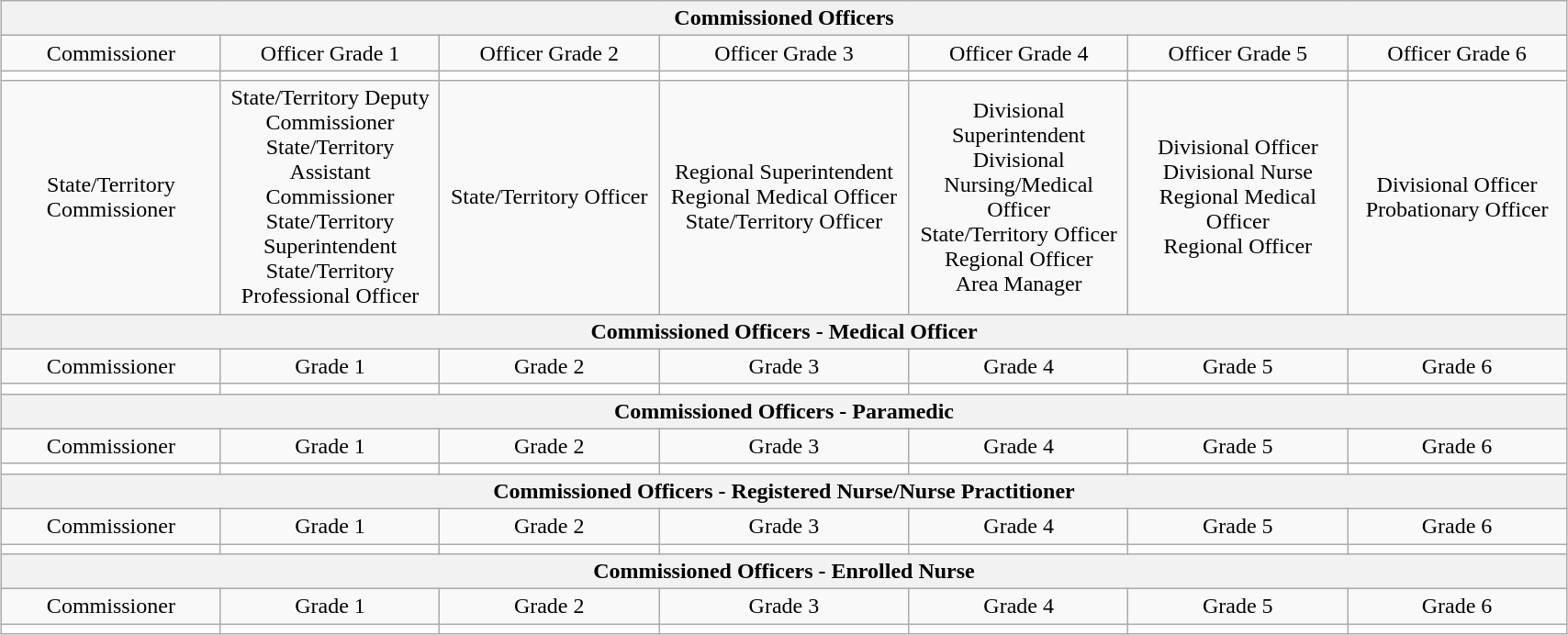<table class="wikitable"  style="margin:auto; width:90%;">
<tr>
<th colspan=7>Commissioned Officers</th>
</tr>
<tr align=center>
<td width="14%">Commissioner</td>
<td width="14%">Officer Grade 1</td>
<td width="14%">Officer Grade 2</td>
<td width="16%">Officer Grade 3</td>
<td width="14%">Officer Grade 4</td>
<td width="14%">Officer Grade 5</td>
<td width="14%">Officer Grade 6</td>
</tr>
<tr style="text-align:center; background: white;">
<td></td>
<td></td>
<td></td>
<td></td>
<td></td>
<td></td>
<td></td>
</tr>
<tr style="text-align:center;">
<td>State/Territory Commissioner</td>
<td>State/Territory Deputy Commissioner<br>State/Territory Assistant Commissioner<br>State/Territory Superintendent<br>State/Territory Professional Officer</td>
<td>State/Territory Officer</td>
<td>Regional Superintendent<br>Regional Medical Officer<br>State/Territory Officer</td>
<td>Divisional Superintendent<br>Divisional Nursing/Medical Officer<br>State/Territory Officer<br>Regional Officer<br>Area Manager</td>
<td>Divisional Officer<br>Divisional Nurse<br>Regional Medical Officer<br>Regional Officer</td>
<td>Divisional Officer<br>Probationary Officer</td>
</tr>
<tr>
<th colspan=7>Commissioned Officers - Medical Officer</th>
</tr>
<tr align=center>
<td width="14%">Commissioner</td>
<td width="14%">Grade 1</td>
<td width="14%">Grade 2</td>
<td width="16%">Grade 3</td>
<td width="14%">Grade 4</td>
<td width="14%">Grade 5</td>
<td width="14%">Grade 6</td>
</tr>
<tr style="text-align:center; background: white;">
<td></td>
<td></td>
<td></td>
<td></td>
<td></td>
<td></td>
<td></td>
</tr>
<tr>
<th colspan=7>Commissioned Officers - Paramedic</th>
</tr>
<tr align=center>
<td width="14%">Commissioner</td>
<td width="14%">Grade 1</td>
<td width="14%">Grade 2</td>
<td width="16%">Grade 3</td>
<td width="14%">Grade 4</td>
<td width="14%">Grade 5</td>
<td width="14%">Grade 6</td>
</tr>
<tr style="text-align:center; background: white;">
<td></td>
<td></td>
<td></td>
<td></td>
<td></td>
<td></td>
<td></td>
</tr>
<tr>
<th colspan=7>Commissioned Officers - Registered Nurse/Nurse Practitioner</th>
</tr>
<tr align=center>
<td width="14%">Commissioner</td>
<td width="14%">Grade 1</td>
<td width="14%">Grade 2</td>
<td width="16%">Grade 3</td>
<td width="14%">Grade 4</td>
<td width="14%">Grade 5</td>
<td width="14%">Grade 6</td>
</tr>
<tr style="text-align:center; background: white;">
<td></td>
<td></td>
<td></td>
<td></td>
<td></td>
<td></td>
<td></td>
</tr>
<tr>
<th colspan=7>Commissioned Officers - Enrolled Nurse</th>
</tr>
<tr align=center>
<td width="14%">Commissioner</td>
<td width="14%">Grade 1</td>
<td width="14%">Grade 2</td>
<td width="16%">Grade 3</td>
<td width="14%">Grade 4</td>
<td width="14%">Grade 5</td>
<td width="14%">Grade 6</td>
</tr>
<tr style="text-align:center; background: white;">
<td></td>
<td></td>
<td></td>
<td></td>
<td></td>
<td></td>
<td></td>
</tr>
</table>
